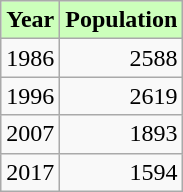<table class="wikitable">
<tr>
<th scope="col" style="background:#cfb;">Year</th>
<th scope="col" style="background:#cfb;">Population</th>
</tr>
<tr>
<td>1986</td>
<td style="text-align:right;">2588</td>
</tr>
<tr>
<td>1996</td>
<td style="text-align:right;">2619</td>
</tr>
<tr>
<td>2007</td>
<td style="text-align:right;">1893</td>
</tr>
<tr>
<td>2017</td>
<td style="text-align:right;">1594</td>
</tr>
</table>
